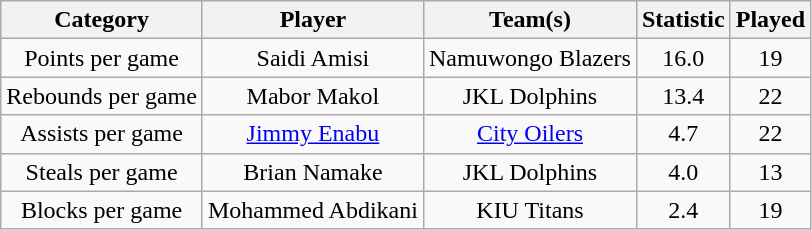<table class="wikitable" style="text-align:center;">
<tr>
<th>Category</th>
<th>Player</th>
<th>Team(s)</th>
<th>Statistic</th>
<th>Played</th>
</tr>
<tr>
<td>Points per game</td>
<td>Saidi Amisi</td>
<td>Namuwongo Blazers</td>
<td>16.0</td>
<td>19</td>
</tr>
<tr>
<td>Rebounds per game</td>
<td>Mabor Makol</td>
<td>JKL Dolphins</td>
<td>13.4</td>
<td>22</td>
</tr>
<tr>
<td>Assists per game</td>
<td><a href='#'>Jimmy Enabu</a></td>
<td><a href='#'>City Oilers</a></td>
<td>4.7</td>
<td>22</td>
</tr>
<tr>
<td>Steals per game</td>
<td>Brian Namake</td>
<td>JKL Dolphins</td>
<td>4.0</td>
<td>13</td>
</tr>
<tr>
<td>Blocks per game</td>
<td>Mohammed Abdikani</td>
<td>KIU Titans</td>
<td>2.4</td>
<td>19</td>
</tr>
</table>
